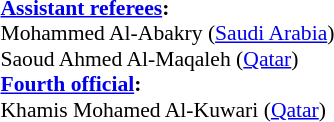<table width=50% style="font-size: 90%">
<tr>
<td><br><strong><a href='#'>Assistant referees</a>:</strong>
<br>Mohammed Al-Abakry  (<a href='#'>Saudi Arabia</a>)
<br>Saoud Ahmed Al-Maqaleh (<a href='#'>Qatar</a>)
<br><strong><a href='#'>Fourth official</a>:</strong>
<br>Khamis Mohamed Al-Kuwari (<a href='#'>Qatar</a>)</td>
</tr>
</table>
